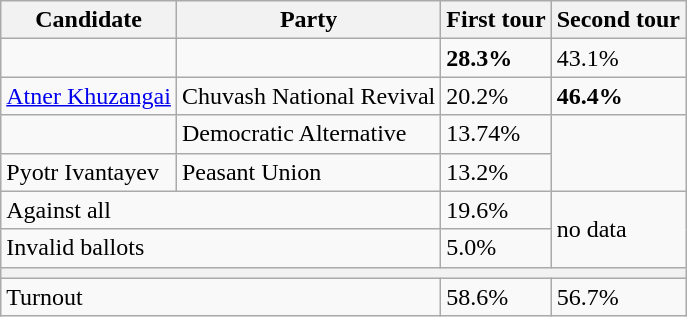<table class="wikitable sortable">
<tr>
<th>Candidate</th>
<th>Party</th>
<th>First tour</th>
<th>Second tour</th>
</tr>
<tr>
<td></td>
<td></td>
<td><strong>28.3%</strong></td>
<td>43.1%</td>
</tr>
<tr>
<td><a href='#'>Atner Khuzangai</a></td>
<td>Chuvash National Revival</td>
<td>20.2%</td>
<td><strong>46.4%</strong></td>
</tr>
<tr>
<td></td>
<td>Democratic Alternative</td>
<td>13.74%</td>
<td rowspan = 2></td>
</tr>
<tr>
<td>Pyotr Ivantayev</td>
<td>Peasant Union</td>
<td>13.2%</td>
</tr>
<tr>
<td colspan = 2>Against all</td>
<td>19.6%</td>
<td rowspan = 2>no data</td>
</tr>
<tr>
<td colspan = 2>Invalid ballots</td>
<td>5.0%</td>
</tr>
<tr>
<th colspan = 4></th>
</tr>
<tr>
<td colspan = 2>Turnout</td>
<td>58.6%</td>
<td>56.7%</td>
</tr>
</table>
